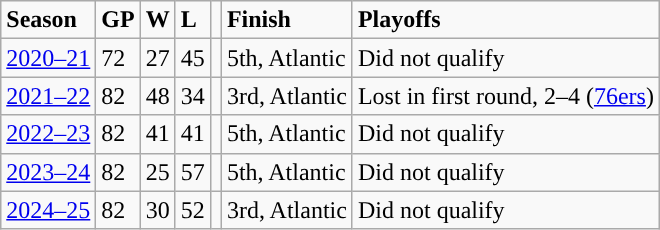<table class="wikitable">
<tr style="font-weight:bold; ">
<td>Season</td>
<td>GP</td>
<td>W</td>
<td>L</td>
<td></td>
<td>Finish</td>
<td>Playoffs</td>
</tr>
<tr>
<td><a href='#'>2020–21</a></td>
<td>72</td>
<td>27</td>
<td>45</td>
<td></td>
<td>5th, Atlantic</td>
<td>Did not qualify</td>
</tr>
<tr>
<td><a href='#'>2021–22</a></td>
<td>82</td>
<td>48</td>
<td>34</td>
<td></td>
<td>3rd, Atlantic</td>
<td>Lost in first round, 2–4 (<a href='#'>76ers</a>)</td>
</tr>
<tr>
<td><a href='#'>2022–23</a></td>
<td>82</td>
<td>41</td>
<td>41</td>
<td></td>
<td>5th, Atlantic</td>
<td>Did not qualify</td>
</tr>
<tr>
<td><a href='#'>2023–24</a></td>
<td>82</td>
<td>25</td>
<td>57</td>
<td></td>
<td>5th, Atlantic</td>
<td>Did not qualify</td>
</tr>
<tr>
<td><a href='#'>2024–25</a></td>
<td>82</td>
<td>30</td>
<td>52</td>
<td></td>
<td>3rd, Atlantic</td>
<td>Did not qualify</td>
</tr>
</table>
